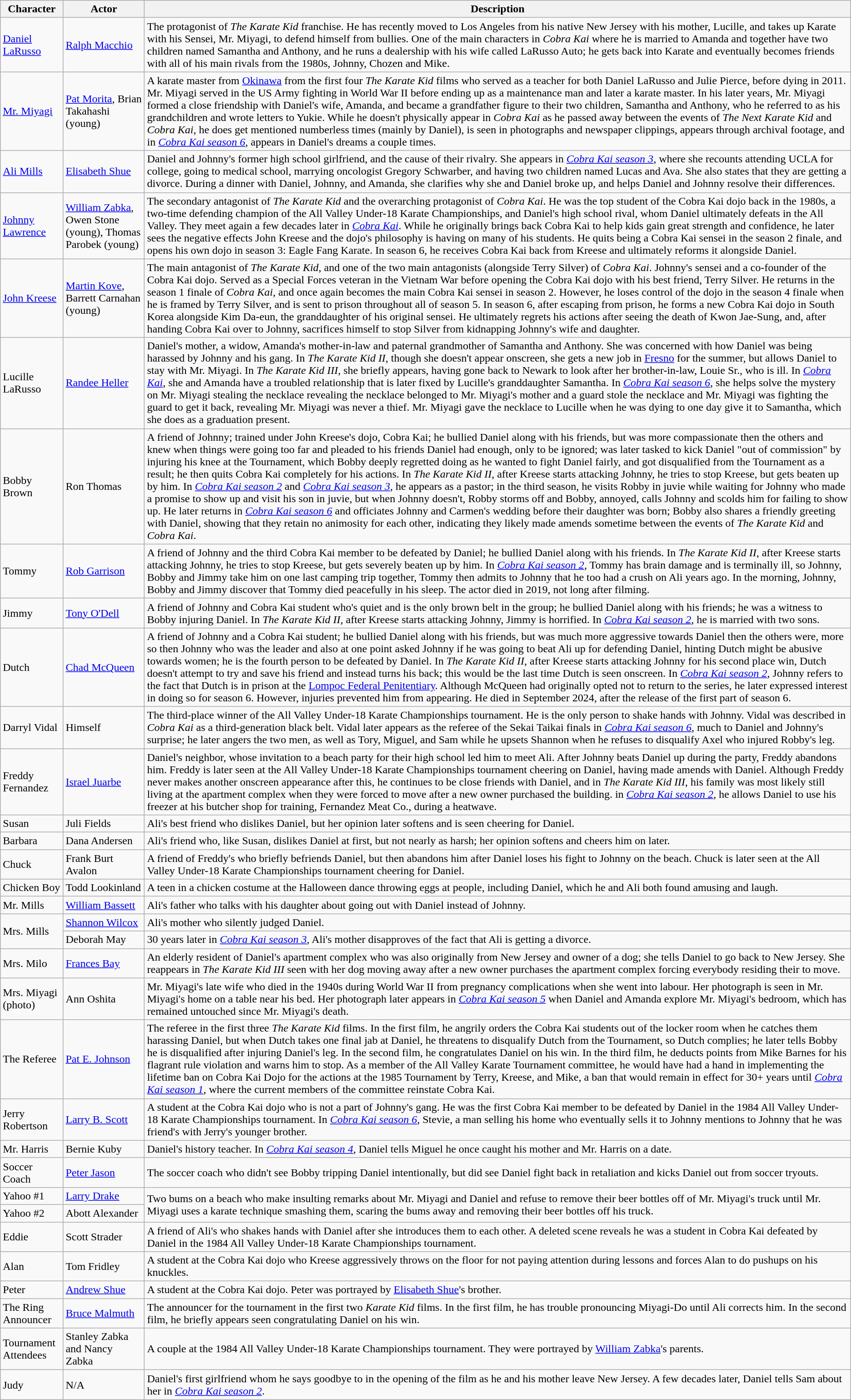<table class="wikitable">
<tr>
<th>Character</th>
<th>Actor</th>
<th>Description</th>
</tr>
<tr>
<td><a href='#'>Daniel LaRusso</a></td>
<td><a href='#'>Ralph Macchio</a></td>
<td>The protagonist of <em>The Karate Kid</em> franchise. He has recently moved to Los Angeles from his native New Jersey with his mother, Lucille, and takes up Karate with his Sensei, Mr. Miyagi, to defend himself from bullies. One of the main characters in <em>Cobra Kai</em> where he is married to Amanda and together have two children named Samantha and Anthony, and he runs a dealership with his wife called LaRusso Auto; he gets back into Karate and eventually becomes friends with all of his main rivals from the 1980s, Johnny, Chozen and Mike.</td>
</tr>
<tr>
<td><a href='#'>Mr. Miyagi</a></td>
<td><a href='#'>Pat Morita</a>, Brian Takahashi (young)</td>
<td>A karate master from <a href='#'>Okinawa</a> from the first four <em>The Karate Kid</em> films who served as a teacher for both Daniel LaRusso and Julie Pierce, before dying in 2011. Mr. Miyagi served in the US Army fighting in World War II before ending up as a maintenance man and later a karate master. In his later years, Mr. Miyagi formed a close friendship with Daniel's wife, Amanda, and became a grandfather figure to their two children, Samantha and Anthony, who he referred to as his grandchildren and wrote letters to Yukie. While he doesn't physically appear in <em>Cobra Kai</em> as he passed away between the events of <em>The Next Karate Kid</em> and <em>Cobra Kai</em>, he does get mentioned numberless times (mainly by Daniel), is seen in photographs and newspaper clippings, appears through archival footage, and in <em><a href='#'>Cobra Kai season 6</a></em>, appears in Daniel's dreams a couple times.</td>
</tr>
<tr>
<td><a href='#'>Ali Mills</a></td>
<td><a href='#'>Elisabeth Shue</a></td>
<td>Daniel and Johnny's former high school girlfriend, and the cause of their rivalry. She appears in <em><a href='#'>Cobra Kai season 3</a></em>, where she recounts attending UCLA for college, going to medical school, marrying oncologist Gregory Schwarber, and having two children named Lucas and Ava. She also states that they are getting a divorce. During a dinner with Daniel, Johnny, and Amanda, she clarifies why she and Daniel broke up, and helps Daniel and Johnny resolve their differences.</td>
</tr>
<tr>
<td><a href='#'>Johnny Lawrence</a></td>
<td><a href='#'>William Zabka</a>, Owen Stone (young), Thomas Parobek (young)</td>
<td>The secondary antagonist of <em>The Karate Kid</em> and the overarching protagonist of <em>Cobra Kai</em>. He was the top student of the Cobra Kai dojo back in the 1980s, a two-time defending champion of the All Valley Under-18 Karate Championships, and Daniel's high school rival, whom Daniel ultimately defeats in the All Valley. They meet again a few decades later in <em><a href='#'>Cobra Kai</a></em>. While he originally brings back Cobra Kai to help kids gain great strength and confidence, he later sees the negative effects John Kreese and the dojo's philosophy is having on many of his students. He quits being a Cobra Kai sensei in the season 2 finale, and opens his own dojo in season 3: Eagle Fang Karate. In season 6, he receives Cobra Kai back from Kreese and ultimately reforms it alongside Daniel.</td>
</tr>
<tr>
<td><a href='#'>John Kreese</a></td>
<td><a href='#'>Martin Kove</a>, Barrett Carnahan (young)</td>
<td>The main antagonist of <em>The Karate Kid</em>, and one of the two main antagonists (alongside Terry Silver) of <em>Cobra Kai</em>. Johnny's sensei and a co-founder of the Cobra Kai dojo. Served as a Special Forces veteran in the Vietnam War before opening the Cobra Kai dojo with his best friend, Terry Silver. He returns in the season 1 finale of <em>Cobra Kai</em>, and once again becomes the main Cobra Kai sensei in season 2. However, he loses control of the dojo in the season 4 finale when he is framed by Terry Silver, and is sent to prison throughout all of season 5. In season 6, after escaping from prison, he forms a new Cobra Kai dojo in South Korea alongside Kim Da-eun, the granddaughter of his original sensei. He ultimately regrets his actions after seeing the death of Kwon Jae-Sung, and, after handing Cobra Kai over to Johnny, sacrifices himself to stop Silver from kidnapping Johnny's wife and daughter.</td>
</tr>
<tr>
<td>Lucille LaRusso</td>
<td><a href='#'>Randee Heller</a></td>
<td>Daniel's mother, a widow, Amanda's mother-in-law and paternal grandmother of Samantha and Anthony. She was concerned with how Daniel was being harassed by Johnny and his gang. In <em>The Karate Kid II</em>, though she doesn't appear onscreen, she gets a new job in <a href='#'>Fresno</a> for the summer, but allows Daniel to stay with Mr. Miyagi. In <em>The Karate Kid III</em>, she briefly appears, having gone back to Newark to look after her brother-in-law, Louie Sr., who is ill. In <em><a href='#'>Cobra Kai</a></em>, she and Amanda have a troubled relationship that is later fixed by Lucille's granddaughter Samantha. In <em><a href='#'>Cobra Kai season 6</a></em>, she helps solve the mystery on Mr. Miyagi stealing the necklace revealing the necklace belonged to Mr. Miyagi's mother and a guard stole the necklace and Mr. Miyagi was fighting the guard to get it back, revealing Mr. Miyagi was never a thief. Mr. Miyagi gave the necklace to Lucille when he was dying to one day give it to Samantha, which she does as a graduation present.</td>
</tr>
<tr>
<td>Bobby Brown</td>
<td>Ron Thomas</td>
<td>A friend of Johnny; trained under John Kreese's dojo, Cobra Kai; he bullied Daniel along with his friends, but was more compassionate then the others and knew when things were going too far and pleaded to his friends Daniel had enough, only to be ignored; was later tasked to kick Daniel "out of commission" by injuring his knee at the Tournament, which Bobby deeply regretted doing as he wanted to fight Daniel fairly, and got disqualified from the Tournament as a result; he then quits Cobra Kai completely for his actions. In <em>The Karate Kid II</em>, after Kreese starts attacking Johnny, he tries to stop Kreese, but gets beaten up by him. In <em><a href='#'>Cobra Kai season 2</a></em> and <em><a href='#'>Cobra Kai season 3</a></em>, he appears as a pastor; in the third season, he visits Robby in juvie while waiting for Johnny who made a promise to show up and visit his son in juvie, but when Johnny doesn't, Robby storms off and Bobby, annoyed, calls Johnny and scolds him for failing to show up. He later returns in <em><a href='#'>Cobra Kai season 6</a></em> and officiates Johnny and Carmen's wedding before their daughter was born; Bobby also shares a friendly greeting with Daniel, showing that they retain no animosity for each other, indicating they likely made amends sometime between the events of <em>The Karate Kid</em> and <em>Cobra Kai</em>.</td>
</tr>
<tr>
<td>Tommy</td>
<td><a href='#'>Rob Garrison</a></td>
<td>A friend of Johnny and the third Cobra Kai member to be defeated by Daniel; he bullied Daniel along with his friends. In <em>The Karate Kid II</em>, after Kreese starts attacking Johnny, he tries to stop Kreese, but gets severely beaten up by him. In <em><a href='#'>Cobra Kai season 2</a></em>, Tommy has brain damage and is terminally ill, so Johnny, Bobby and Jimmy take him on one last camping trip together, Tommy then admits to Johnny that he too had a crush on Ali years ago. In the morning, Johnny, Bobby and Jimmy discover that Tommy died peacefully in his sleep. The actor died in 2019, not long after filming.</td>
</tr>
<tr>
<td>Jimmy</td>
<td><a href='#'>Tony O'Dell</a></td>
<td>A friend of Johnny and Cobra Kai student who's quiet and is the only brown belt in the group; he bullied Daniel along with his friends; he was a witness to Bobby injuring Daniel. In <em>The Karate Kid II</em>, after Kreese starts attacking Johnny, Jimmy is horrified. In <em><a href='#'>Cobra Kai season 2</a></em>, he is married with two sons.</td>
</tr>
<tr>
<td>Dutch</td>
<td><a href='#'>Chad McQueen</a></td>
<td>A friend of Johnny and a Cobra Kai student; he bullied Daniel along with his friends, but was much more aggressive towards Daniel then the others were, more so then Johnny who was the leader and also at one point asked Johnny if he was going to beat Ali up for defending Daniel, hinting Dutch might be abusive towards women; he is the fourth person to be defeated by Daniel. In <em>The Karate Kid II</em>, after Kreese starts attacking Johnny for his second place win, Dutch doesn't attempt to try and save his friend and instead turns his back; this would be the last time Dutch is seen onscreen. In <em><a href='#'>Cobra Kai season 2</a></em>, Johnny refers to the fact that Dutch is in prison at the <a href='#'>Lompoc Federal Penitentiary</a>. Although McQueen had originally opted not to return to the series, he later expressed interest in doing so for season 6. However, injuries prevented him from appearing. He died in September 2024, after the release of the first part of season 6.</td>
</tr>
<tr>
<td>Darryl Vidal</td>
<td>Himself</td>
<td>The third-place winner of the All Valley Under-18 Karate Championships tournament. He is the only person to shake hands with Johnny. Vidal was described in <em>Cobra Kai</em> as a third-generation black belt. Vidal later appears as the referee of the Sekai Taikai finals in <em><a href='#'>Cobra Kai season 6</a></em>, much to Daniel and Johnny's surprise; he later angers the two men, as well as Tory, Miguel, and Sam while he upsets Shannon when he refuses to disqualify Axel who injured Robby's leg.</td>
</tr>
<tr>
<td>Freddy Fernandez</td>
<td><a href='#'>Israel Juarbe</a></td>
<td>Daniel's neighbor, whose invitation to a beach party for their high school led him to meet Ali. After Johnny beats Daniel up during the party, Freddy abandons him. Freddy is later seen at the All Valley Under-18 Karate Championships tournament cheering on Daniel, having made amends with Daniel. Although Freddy never makes another onscreen appearance after this, he continues to be close friends with Daniel, and in <em>The Karate Kid III</em>, his family was most likely still living at the apartment complex when they were forced to move after a new owner purchased the building. in <em><a href='#'>Cobra Kai season 2</a></em>, he allows Daniel to use his freezer at his butcher shop for training, Fernandez Meat Co., during a heatwave.</td>
</tr>
<tr>
<td>Susan</td>
<td>Juli Fields</td>
<td>Ali's best friend who dislikes Daniel, but her opinion later softens and is seen cheering for Daniel.</td>
</tr>
<tr>
<td>Barbara</td>
<td>Dana Andersen</td>
<td>Ali's friend who, like Susan, dislikes Daniel at first, but not nearly as harsh; her opinion softens and cheers him on later.</td>
</tr>
<tr>
<td>Chuck</td>
<td>Frank Burt Avalon</td>
<td>A friend of Freddy's who briefly befriends Daniel, but then abandons him after Daniel loses his fight to Johnny on the beach. Chuck is later seen at the All Valley Under-18 Karate Championships tournament cheering for Daniel.</td>
</tr>
<tr>
<td>Chicken Boy</td>
<td>Todd Lookinland</td>
<td>A teen in a chicken costume at the Halloween dance throwing eggs at people, including Daniel, which he and Ali both found amusing and laugh.</td>
</tr>
<tr>
<td>Mr. Mills</td>
<td><a href='#'>William Bassett</a></td>
<td>Ali's father who talks with his daughter about going out with Daniel instead of Johnny.</td>
</tr>
<tr>
<td rowspan="2">Mrs. Mills</td>
<td><a href='#'>Shannon Wilcox</a></td>
<td>Ali's mother who silently judged Daniel.</td>
</tr>
<tr>
<td>Deborah May</td>
<td>30 years later in <em><a href='#'>Cobra Kai season 3</a></em>, Ali's mother disapproves of the fact that Ali is getting a divorce.</td>
</tr>
<tr>
<td>Mrs. Milo</td>
<td><a href='#'>Frances Bay</a></td>
<td>An elderly resident of Daniel's apartment complex who was also originally from New Jersey and owner of a dog; she tells Daniel to go back to New Jersey. She reappears in <em>The Karate Kid III</em> seen with her dog moving away after a new owner purchases the apartment complex forcing everybody residing their to move.</td>
</tr>
<tr>
<td>Mrs. Miyagi (photo)</td>
<td>Ann Oshita</td>
<td>Mr. Miyagi's late wife who died in the 1940s during World War II from pregnancy complications when she went into labour. Her photograph is seen in Mr. Miyagi's home on a table near his bed. Her photograph later appears in <em><a href='#'>Cobra Kai season 5</a></em> when Daniel and Amanda explore Mr. Miyagi's bedroom, which has remained untouched since Mr. Miyagi's death.</td>
</tr>
<tr>
<td>The Referee</td>
<td><a href='#'>Pat E. Johnson</a></td>
<td>The referee in the first three <em>The Karate Kid</em> films. In the first film, he angrily orders the Cobra Kai students out of the locker room when he catches them harassing Daniel, but when Dutch takes one final jab at Daniel, he threatens to disqualify Dutch from the Tournament, so Dutch complies; he later tells Bobby he is disqualified after injuring Daniel's leg. In the second film, he congratulates Daniel on his win. In the third film, he deducts points from Mike Barnes for his flagrant rule violation and warns him to stop. As a member of the All Valley Karate Tournament committee, he would have had a hand in implementing the lifetime ban on Cobra Kai Dojo for the actions at the 1985 Tournament by Terry, Kreese, and Mike, a ban that would remain in effect for 30+ years until <em><a href='#'>Cobra Kai season 1</a></em>, where the current members of the committee reinstate Cobra Kai.</td>
</tr>
<tr>
<td>Jerry Robertson</td>
<td><a href='#'>Larry B. Scott</a></td>
<td>A student at the Cobra Kai dojo who is not a part of Johnny's gang. He was the first Cobra Kai member to be defeated by Daniel in the 1984 All Valley Under-18 Karate Championships tournament. In <em><a href='#'>Cobra Kai season 6</a></em>, Stevie, a man selling his home who eventually sells it to Johnny mentions to Johnny that he was friend's with Jerry's younger brother.</td>
</tr>
<tr>
<td>Mr. Harris</td>
<td>Bernie Kuby</td>
<td>Daniel's history teacher. In <em><a href='#'>Cobra Kai season 4</a></em>, Daniel tells Miguel he once caught his mother and Mr. Harris on a date.</td>
</tr>
<tr>
<td>Soccer Coach</td>
<td><a href='#'>Peter Jason</a></td>
<td>The soccer coach who didn't see Bobby tripping Daniel intentionally, but did see Daniel fight back in retaliation and kicks Daniel out from soccer tryouts.</td>
</tr>
<tr>
<td>Yahoo #1</td>
<td><a href='#'>Larry Drake</a></td>
<td rowspan="2">Two bums on a beach who make insulting remarks about Mr. Miyagi and Daniel and refuse to remove their beer bottles off of Mr. Miyagi's truck until Mr. Miyagi uses a karate technique smashing them, scaring the bums away and removing their beer bottles off his truck.</td>
</tr>
<tr>
<td>Yahoo #2</td>
<td>Abott Alexander</td>
</tr>
<tr>
<td>Eddie</td>
<td>Scott Strader</td>
<td>A friend of Ali's who shakes hands with Daniel after she introduces them to each other. A deleted scene reveals he was a student in Cobra Kai defeated by Daniel in the 1984 All Valley Under-18 Karate Championships tournament.</td>
</tr>
<tr>
<td>Alan</td>
<td>Tom Fridley</td>
<td>A student at the Cobra Kai dojo who Kreese aggressively throws on the floor for not paying attention during lessons and forces Alan to do pushups on his knuckles.</td>
</tr>
<tr>
<td>Peter</td>
<td><a href='#'>Andrew Shue</a></td>
<td>A student at the Cobra Kai dojo. Peter was portrayed by <a href='#'>Elisabeth Shue</a>'s brother.</td>
</tr>
<tr>
<td>The Ring Announcer</td>
<td><a href='#'>Bruce Malmuth</a></td>
<td>The announcer for the tournament in the first two <em>Karate Kid</em> films. In the first film, he has trouble pronouncing Miyagi-Do until Ali corrects him. In the second film, he briefly appears seen congratulating Daniel on his win.</td>
</tr>
<tr>
<td>Tournament Attendees</td>
<td>Stanley Zabka and Nancy Zabka</td>
<td>A couple at the 1984 All Valley Under-18 Karate Championships tournament. They were portrayed by <a href='#'>William Zabka</a>'s parents.</td>
</tr>
<tr>
<td>Judy</td>
<td>N/A</td>
<td>Daniel's first girlfriend whom he says goodbye to in the opening of the film as he and his mother leave New Jersey. A few decades later, Daniel tells Sam about her in <em><a href='#'>Cobra Kai season 2</a></em>.</td>
</tr>
</table>
